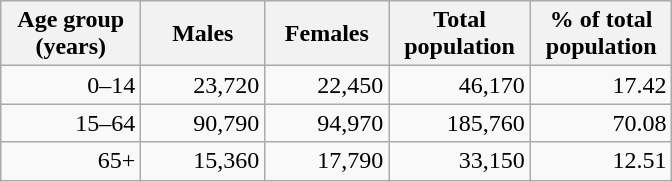<table class="wikitable">
<tr>
<th width="86pt">Age group<br> (years)</th>
<th width="75.3pt">Males</th>
<th width="75.3pt">Females</th>
<th width="87pt">Total<br>population</th>
<th width="87pt">% of total<br>population</th>
</tr>
<tr>
<td align="right">0–14</td>
<td align="right">23,720</td>
<td align="right">22,450</td>
<td align="right">46,170</td>
<td align="right">17.42</td>
</tr>
<tr>
<td align="right">15–64</td>
<td align="right">90,790</td>
<td align="right">94,970</td>
<td align="right">185,760</td>
<td align="right">70.08</td>
</tr>
<tr>
<td align="right">65+</td>
<td align="right">15,360</td>
<td align="right">17,790</td>
<td align="right">33,150</td>
<td align="right">12.51</td>
</tr>
</table>
